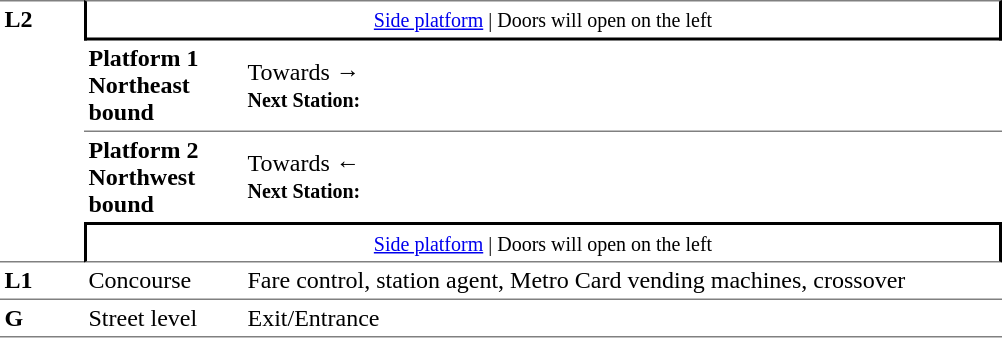<table table border=0 cellspacing=0 cellpadding=3>
<tr>
<td style="border-top:solid 1px grey;border-bottom:solid 1px grey;" width=50 rowspan=4 valign=top><strong>L2</strong></td>
<td style="border-top:solid 1px grey;border-right:solid 2px black;border-left:solid 2px black;border-bottom:solid 2px black;text-align:center;" colspan=2><small><a href='#'>Side platform</a> | Doors will open on the left </small></td>
</tr>
<tr>
<td style="border-bottom:solid 1px grey;" width=100><span><strong>Platform 1</strong><br><strong>Northeast bound</strong></span></td>
<td style="border-bottom:solid 1px grey;" width=500>Towards → <br><small><strong>Next Station:</strong> </small></td>
</tr>
<tr>
<td><span><strong>Platform 2</strong><br><strong>Northwest bound</strong></span></td>
<td><span></span>Towards ← <br><small><strong>Next Station:</strong> </small></td>
</tr>
<tr>
<td style="border-top:solid 2px black;border-right:solid 2px black;border-left:solid 2px black;border-bottom:solid 1px grey;text-align:center;" colspan=2><small><a href='#'>Side platform</a> | Doors will open on the left </small></td>
</tr>
<tr>
<td valign=top><strong>L1</strong></td>
<td valign=top>Concourse</td>
<td valign=top>Fare control, station agent, Metro Card vending machines, crossover</td>
</tr>
<tr>
<td style="border-bottom:solid 1px grey;border-top:solid 1px grey;" width=50 valign=top><strong>G</strong></td>
<td style="border-top:solid 1px grey;border-bottom:solid 1px grey;" width=100 valign=top>Street level</td>
<td style="border-top:solid 1px grey;border-bottom:solid 1px grey;" width=500 valign=top>Exit/Entrance</td>
</tr>
</table>
